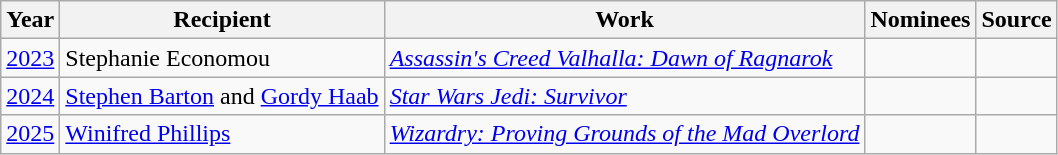<table class="wikitable">
<tr>
<th>Year</th>
<th>Recipient</th>
<th>Work</th>
<th>Nominees</th>
<th>Source</th>
</tr>
<tr>
<td><a href='#'>2023</a></td>
<td>Stephanie Economou</td>
<td><em><a href='#'>Assassin's Creed Valhalla: Dawn of Ragnarok</a></em></td>
<td></td>
<td></td>
</tr>
<tr>
<td><a href='#'>2024</a></td>
<td><a href='#'>Stephen Barton</a> and <a href='#'>Gordy Haab</a></td>
<td><em><a href='#'>Star Wars Jedi: Survivor</a></em></td>
<td></td>
<td></td>
</tr>
<tr>
<td><a href='#'>2025</a></td>
<td><a href='#'>Winifred Phillips</a></td>
<td><em><a href='#'>Wizardry: Proving Grounds of the Mad Overlord</a></em></td>
<td></td>
<td></td>
</tr>
</table>
